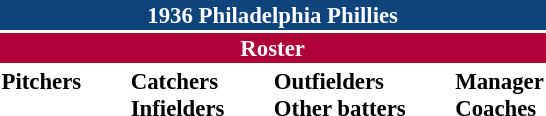<table class="toccolours" style="font-size: 95%;">
<tr>
<th colspan="10" style="background-color: #0f437c; color: white; text-align: center;">1936 Philadelphia Phillies</th>
</tr>
<tr>
<td colspan="10" style="background-color: #af0039; color: white; text-align: center;"><strong>Roster</strong></td>
</tr>
<tr>
<td valign="top"><strong>Pitchers</strong><br>















</td>
<td width="25px"></td>
<td valign="top"><strong>Catchers</strong><br>


<strong>Infielders</strong>








</td>
<td width="25px"></td>
<td valign="top"><strong>Outfielders</strong><br>







<strong>Other batters</strong>
</td>
<td width="25px"></td>
<td valign="top"><strong>Manager</strong><br>
<strong>Coaches</strong>

</td>
</tr>
</table>
